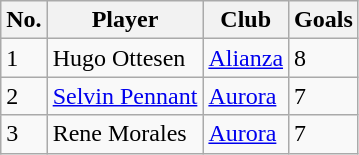<table class="wikitable">
<tr>
<th>No.</th>
<th>Player</th>
<th>Club</th>
<th>Goals</th>
</tr>
<tr>
<td>1</td>
<td> Hugo Ottesen</td>
<td><a href='#'>Alianza</a></td>
<td>8</td>
</tr>
<tr>
<td>2</td>
<td> <a href='#'>Selvin Pennant</a> </td>
<td><a href='#'>Aurora</a></td>
<td>7</td>
</tr>
<tr>
<td>3</td>
<td> Rene Morales</td>
<td><a href='#'>Aurora</a></td>
<td>7</td>
</tr>
</table>
